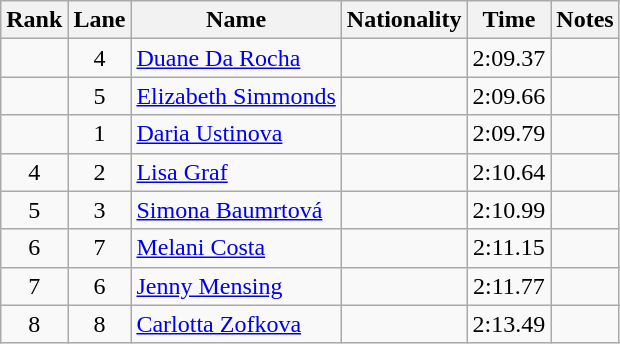<table class="wikitable sortable" style="text-align:center">
<tr>
<th>Rank</th>
<th>Lane</th>
<th>Name</th>
<th>Nationality</th>
<th>Time</th>
<th>Notes</th>
</tr>
<tr>
<td></td>
<td>4</td>
<td align=left><a href='#'>Duane Da Rocha</a></td>
<td align=left></td>
<td>2:09.37</td>
<td></td>
</tr>
<tr>
<td></td>
<td>5</td>
<td align=left><a href='#'>Elizabeth Simmonds</a></td>
<td align=left></td>
<td>2:09.66</td>
<td></td>
</tr>
<tr>
<td></td>
<td>1</td>
<td align=left><a href='#'>Daria Ustinova</a></td>
<td align=left></td>
<td>2:09.79</td>
<td></td>
</tr>
<tr>
<td>4</td>
<td>2</td>
<td align=left><a href='#'>Lisa Graf</a></td>
<td align=left></td>
<td>2:10.64</td>
<td></td>
</tr>
<tr>
<td>5</td>
<td>3</td>
<td align=left><a href='#'>Simona Baumrtová</a></td>
<td align=left></td>
<td>2:10.99</td>
<td></td>
</tr>
<tr>
<td>6</td>
<td>7</td>
<td align=left><a href='#'>Melani Costa</a></td>
<td align=left></td>
<td>2:11.15</td>
<td></td>
</tr>
<tr>
<td>7</td>
<td>6</td>
<td align=left><a href='#'>Jenny Mensing</a></td>
<td align=left></td>
<td>2:11.77</td>
<td></td>
</tr>
<tr>
<td>8</td>
<td>8</td>
<td align=left><a href='#'>Carlotta Zofkova</a></td>
<td align=left></td>
<td>2:13.49</td>
<td></td>
</tr>
</table>
